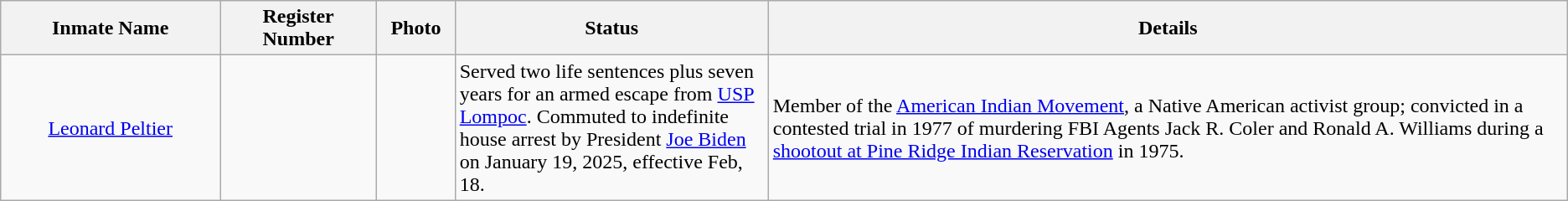<table class="wikitable sortable">
<tr>
<th width=14%>Inmate Name</th>
<th width=10%>Register Number</th>
<th width=5%>Photo</th>
<th width=20%>Status</th>
<th width=56%>Details</th>
</tr>
<tr>
<td style="text-align:center;"><a href='#'>Leonard Peltier</a></td>
<td style="text-align:center;"></td>
<td></td>
<td>Served two life sentences plus seven years for an armed escape from <a href='#'>USP Lompoc</a>. Commuted to indefinite house arrest by President <a href='#'>Joe Biden</a> on January 19, 2025, effective Feb, 18.</td>
<td>Member of the <a href='#'>American Indian Movement</a>, a Native American activist group; convicted in a contested trial in 1977 of murdering FBI Agents Jack R. Coler and Ronald A. Williams during a <a href='#'>shootout at Pine Ridge Indian Reservation</a> in 1975.</td>
</tr>
</table>
